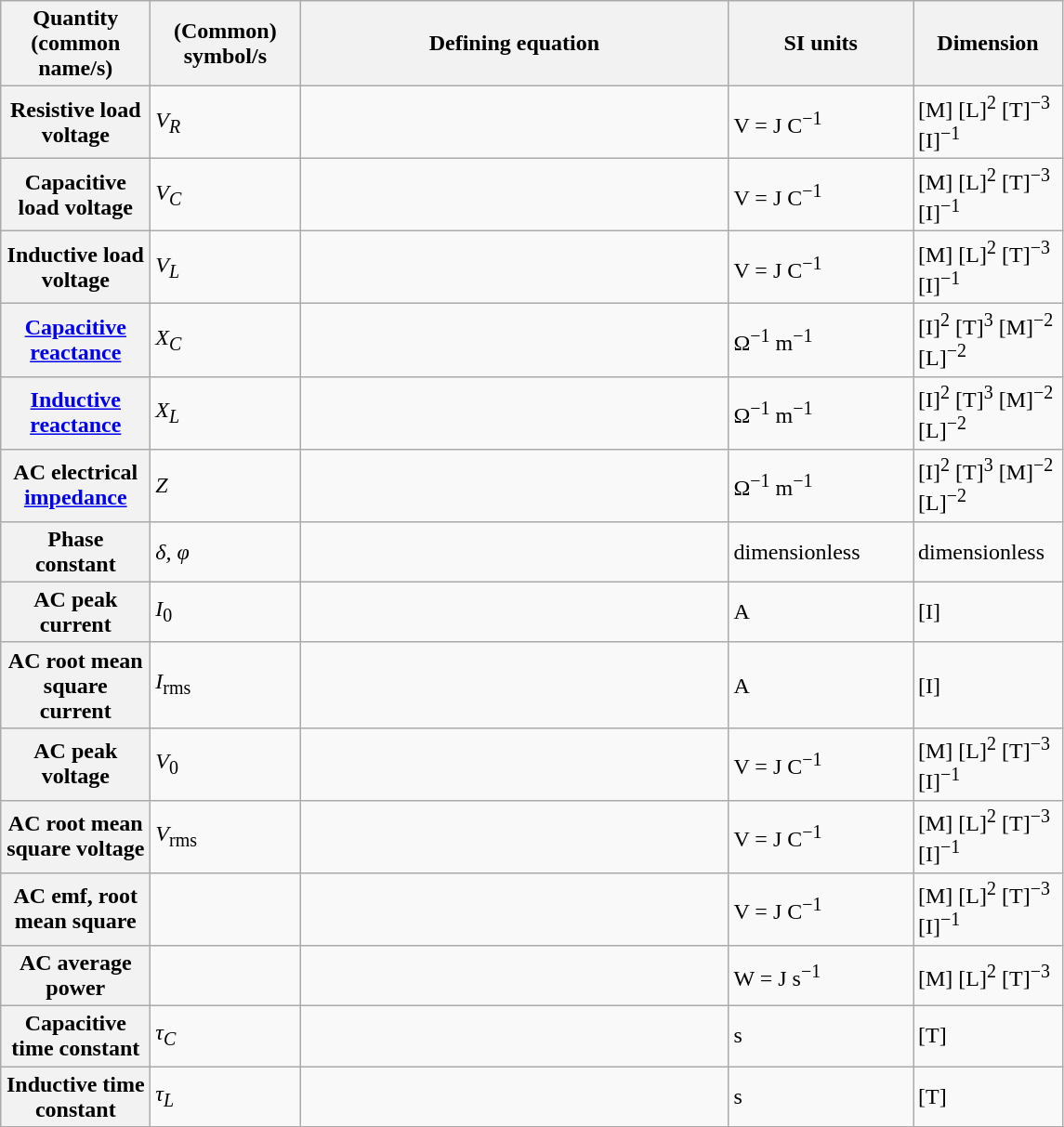<table class="wikitable">
<tr>
<th scope="col" width="100">Quantity (common name/s)</th>
<th scope="col" width="100">(Common) symbol/s</th>
<th scope="col" width="300">Defining equation</th>
<th scope="col" width="125">SI units</th>
<th scope="col" width="100">Dimension</th>
</tr>
<tr>
<th>Resistive load voltage</th>
<td><em>V<sub>R</sub></em></td>
<td></td>
<td>V = J C<sup>−1</sup></td>
<td>[M] [L]<sup>2</sup> [T]<sup>−3</sup> [I]<sup>−1</sup></td>
</tr>
<tr>
<th>Capacitive load voltage</th>
<td><em>V<sub>C</sub></em></td>
<td></td>
<td>V = J C<sup>−1</sup></td>
<td>[M] [L]<sup>2</sup> [T]<sup>−3</sup> [I]<sup>−1</sup></td>
</tr>
<tr>
<th>Inductive load voltage</th>
<td><em>V<sub>L</sub></em></td>
<td></td>
<td>V = J C<sup>−1</sup></td>
<td>[M] [L]<sup>2</sup> [T]<sup>−3</sup> [I]<sup>−1</sup></td>
</tr>
<tr>
<th><a href='#'>Capacitive reactance</a></th>
<td><em>X<sub>C</sub></em></td>
<td></td>
<td>Ω<sup>−1</sup> m<sup>−1</sup></td>
<td>[I]<sup>2</sup> [T]<sup>3</sup> [M]<sup>−2</sup> [L]<sup>−2</sup></td>
</tr>
<tr>
<th><a href='#'>Inductive reactance</a></th>
<td><em>X<sub>L</sub></em></td>
<td></td>
<td>Ω<sup>−1</sup> m<sup>−1</sup></td>
<td>[I]<sup>2</sup> [T]<sup>3</sup> [M]<sup>−2</sup> [L]<sup>−2</sup></td>
</tr>
<tr>
<th>AC electrical <a href='#'>impedance</a></th>
<td><em>Z</em></td>
<td><br></td>
<td>Ω<sup>−1</sup> m<sup>−1</sup></td>
<td>[I]<sup>2</sup> [T]<sup>3</sup> [M]<sup>−2</sup> [L]<sup>−2</sup></td>
</tr>
<tr>
<th>Phase constant</th>
<td><em>δ, φ</em></td>
<td></td>
<td>dimensionless</td>
<td>dimensionless</td>
</tr>
<tr>
<th>AC peak current</th>
<td><em>I</em><sub>0</sub></td>
<td></td>
<td>A</td>
<td>[I]</td>
</tr>
<tr>
<th>AC root mean square current</th>
<td><em>I</em><sub>rms</sub></td>
<td></td>
<td>A</td>
<td>[I]</td>
</tr>
<tr>
<th>AC peak voltage</th>
<td><em>V</em><sub>0</sub></td>
<td></td>
<td>V = J C<sup>−1</sup></td>
<td>[M] [L]<sup>2</sup> [T]<sup>−3</sup> [I]<sup>−1</sup></td>
</tr>
<tr>
<th>AC root mean square voltage</th>
<td><em>V</em><sub>rms</sub></td>
<td></td>
<td>V = J C<sup>−1</sup></td>
<td>[M] [L]<sup>2</sup> [T]<sup>−3</sup> [I]<sup>−1</sup></td>
</tr>
<tr>
<th>AC emf, root mean square</th>
<td></td>
<td></td>
<td>V = J C<sup>−1</sup></td>
<td>[M] [L]<sup>2</sup> [T]<sup>−3</sup> [I]<sup>−1</sup></td>
</tr>
<tr>
<th>AC average power</th>
<td></td>
<td></td>
<td>W = J s<sup>−1</sup></td>
<td>[M] [L]<sup>2</sup> [T]<sup>−3</sup></td>
</tr>
<tr>
<th>Capacitive time constant</th>
<td><em>τ<sub>C</sub></em></td>
<td></td>
<td>s</td>
<td>[T]</td>
</tr>
<tr>
<th>Inductive time constant</th>
<td><em>τ<sub>L</sub></em></td>
<td></td>
<td>s</td>
<td>[T]</td>
</tr>
<tr>
</tr>
</table>
